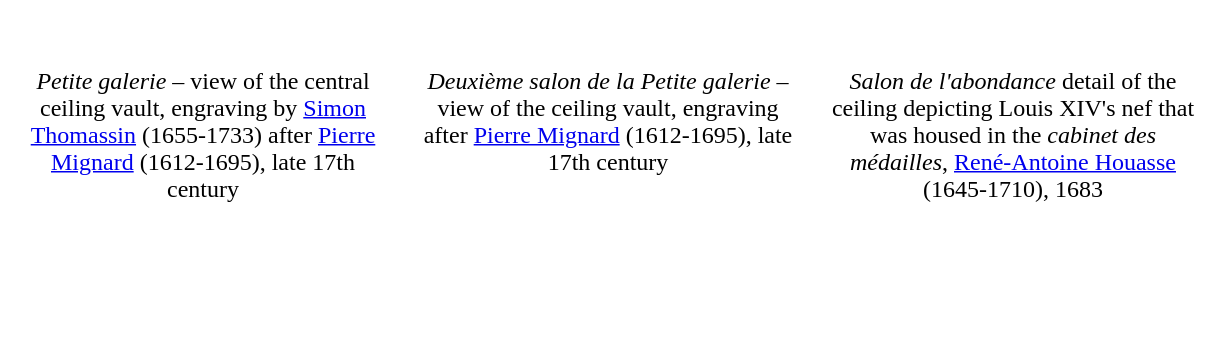<table style="background:white; color:black" border="0" height="230" align="center" valign="bottom" cellpadding=10px cellspacing=0px>
<tr align="center">
<td></td>
<td></td>
<td></td>
</tr>
<tr align="center" valign="top">
<td width="250"><em>Petite galerie</em> – view of the central ceiling vault, engraving by  <a href='#'>Simon Thomassin</a> (1655-1733) after <a href='#'>Pierre Mignard</a> (1612-1695), late 17th century</td>
<td width="250"><em>Deuxième salon de la Petite galerie</em> – view of the ceiling vault, engraving after  <a href='#'>Pierre Mignard</a> (1612-1695), late 17th century</td>
<td width="250"><em>Salon de l'abondance</em> detail of the ceiling depicting Louis XIV's nef that was housed in the <em>cabinet des médailles</em>, <a href='#'>René-Antoine Houasse</a> (1645-1710), 1683</td>
</tr>
</table>
